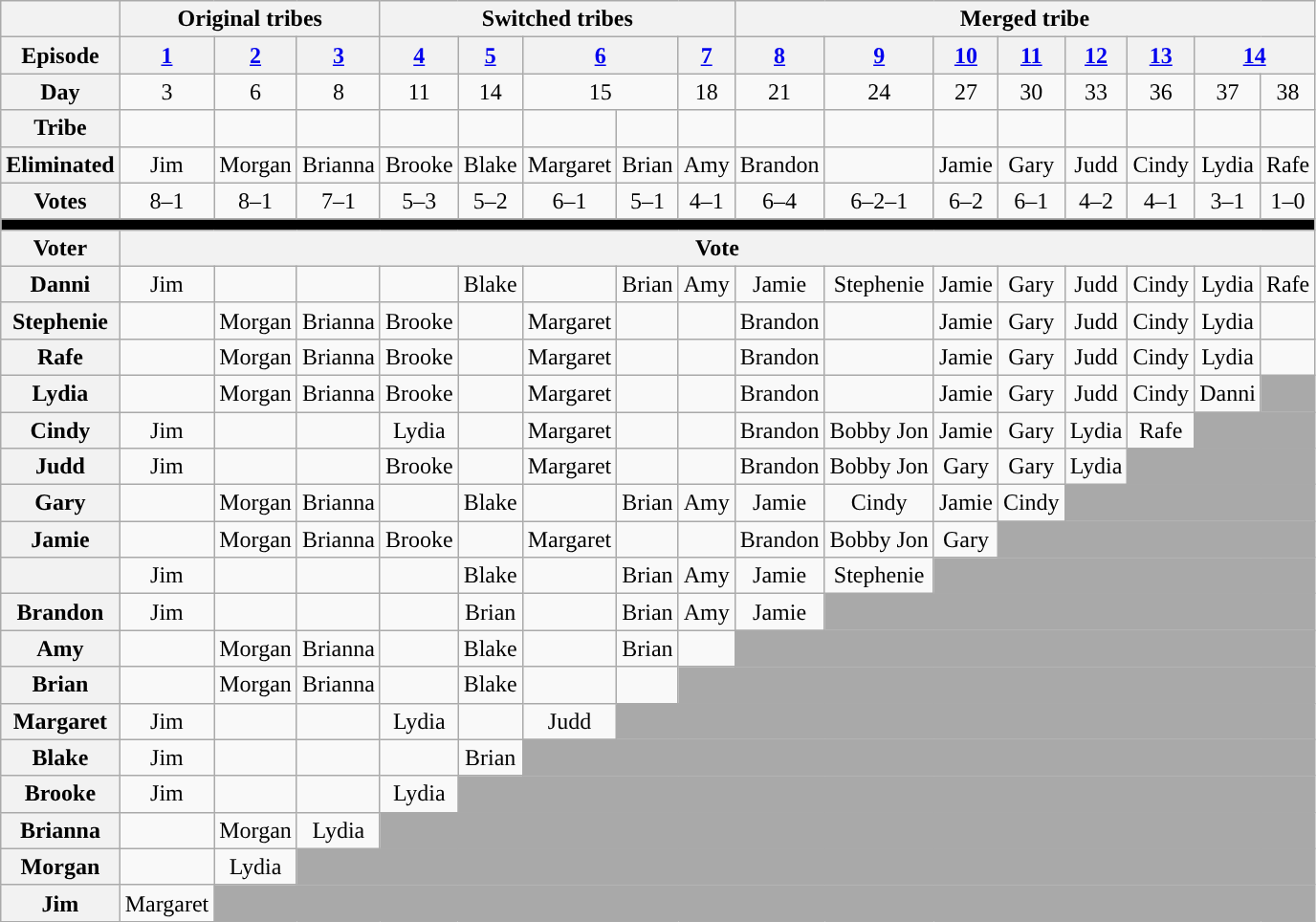<table class="wikitable" style="text-align:center; font-size:100%;">
<tr>
<th></th>
<th colspan=3>Original tribes</th>
<th colspan=5>Switched tribes</th>
<th colspan=8>Merged tribe</th>
</tr>
<tr>
<th>Episode</th>
<th><a href='#'>1</a></th>
<th><a href='#'>2</a></th>
<th><a href='#'>3</a></th>
<th><a href='#'>4</a></th>
<th><a href='#'>5</a></th>
<th colspan=2><a href='#'>6</a></th>
<th><a href='#'>7</a></th>
<th><a href='#'>8</a></th>
<th><a href='#'>9</a></th>
<th><a href='#'>10</a></th>
<th><a href='#'>11</a></th>
<th><a href='#'>12</a></th>
<th><a href='#'>13</a></th>
<th colspan=2><a href='#'>14</a></th>
</tr>
<tr>
<th>Day</th>
<td>3</td>
<td>6</td>
<td>8</td>
<td>11</td>
<td>14</td>
<td colspan="2">15</td>
<td>18</td>
<td>21</td>
<td>24</td>
<td>27</td>
<td>30</td>
<td>33</td>
<td>36</td>
<td>37</td>
<td>38</td>
</tr>
<tr>
<th>Tribe</th>
<td></td>
<td></td>
<td></td>
<td></td>
<td></td>
<td></td>
<td></td>
<td></td>
<td></td>
<td></td>
<td></td>
<td></td>
<td></td>
<td></td>
<td></td>
<td></td>
</tr>
<tr>
<th>Eliminated</th>
<td>Jim</td>
<td>Morgan</td>
<td>Brianna</td>
<td>Brooke</td>
<td>Blake</td>
<td>Margaret</td>
<td>Brian</td>
<td>Amy</td>
<td>Brandon</td>
<td></td>
<td>Jamie</td>
<td>Gary</td>
<td>Judd</td>
<td>Cindy</td>
<td>Lydia</td>
<td>Rafe</td>
</tr>
<tr>
<th>Votes</th>
<td>8–1</td>
<td>8–1</td>
<td>7–1</td>
<td>5–3</td>
<td>5–2</td>
<td>6–1</td>
<td>5–1</td>
<td>4–1</td>
<td>6–4</td>
<td>6–2–1</td>
<td>6–2</td>
<td>6–1</td>
<td>4–2</td>
<td>4–1</td>
<td>3–1</td>
<td>1–0</td>
</tr>
<tr>
<td colspan=19 bgcolor=black></td>
</tr>
<tr>
<th>Voter</th>
<th colspan=16>Vote</th>
</tr>
<tr>
<th>Danni</th>
<td>Jim</td>
<td></td>
<td></td>
<td></td>
<td>Blake</td>
<td></td>
<td>Brian</td>
<td>Amy</td>
<td>Jamie</td>
<td>Stephenie</td>
<td>Jamie</td>
<td>Gary</td>
<td>Judd</td>
<td>Cindy</td>
<td>Lydia</td>
<td>Rafe</td>
</tr>
<tr>
<th>Stephenie</th>
<td></td>
<td>Morgan</td>
<td>Brianna</td>
<td>Brooke</td>
<td></td>
<td>Margaret</td>
<td></td>
<td></td>
<td>Brandon</td>
<td></td>
<td>Jamie</td>
<td>Gary</td>
<td>Judd</td>
<td>Cindy</td>
<td>Lydia</td>
<td></td>
</tr>
<tr>
<th>Rafe</th>
<td></td>
<td>Morgan</td>
<td>Brianna</td>
<td>Brooke</td>
<td></td>
<td>Margaret</td>
<td></td>
<td></td>
<td>Brandon</td>
<td></td>
<td>Jamie</td>
<td>Gary</td>
<td>Judd</td>
<td>Cindy</td>
<td>Lydia</td>
<td></td>
</tr>
<tr>
<th>Lydia</th>
<td></td>
<td>Morgan</td>
<td>Brianna</td>
<td>Brooke</td>
<td></td>
<td>Margaret</td>
<td></td>
<td></td>
<td>Brandon</td>
<td></td>
<td>Jamie</td>
<td>Gary</td>
<td>Judd</td>
<td>Cindy</td>
<td>Danni</td>
<td style="background:darkgrey;"></td>
</tr>
<tr>
<th>Cindy</th>
<td>Jim</td>
<td></td>
<td></td>
<td>Lydia</td>
<td></td>
<td>Margaret</td>
<td></td>
<td></td>
<td>Brandon</td>
<td>Bobby Jon</td>
<td>Jamie</td>
<td>Gary</td>
<td>Lydia</td>
<td>Rafe</td>
<td colspan="2" style="background:darkgrey;"></td>
</tr>
<tr>
<th>Judd</th>
<td>Jim</td>
<td></td>
<td></td>
<td>Brooke</td>
<td></td>
<td>Margaret</td>
<td></td>
<td></td>
<td>Brandon</td>
<td>Bobby Jon</td>
<td>Gary</td>
<td>Gary</td>
<td>Lydia</td>
<td colspan="3" style="background:darkgrey;"></td>
</tr>
<tr>
<th>Gary</th>
<td></td>
<td>Morgan</td>
<td>Brianna</td>
<td></td>
<td>Blake</td>
<td></td>
<td>Brian</td>
<td>Amy</td>
<td>Jamie</td>
<td>Cindy</td>
<td>Jamie</td>
<td>Cindy</td>
<td colspan="4" style="background:darkgrey;"></td>
</tr>
<tr>
<th>Jamie</th>
<td></td>
<td>Morgan</td>
<td>Brianna</td>
<td>Brooke</td>
<td></td>
<td>Margaret</td>
<td></td>
<td></td>
<td>Brandon</td>
<td>Bobby Jon</td>
<td>Gary</td>
<td colspan="5" style="background:darkgrey;"></td>
</tr>
<tr>
<th></th>
<td>Jim</td>
<td></td>
<td></td>
<td></td>
<td>Blake</td>
<td></td>
<td>Brian</td>
<td>Amy</td>
<td>Jamie</td>
<td>Stephenie</td>
<td colspan="6" style="background:darkgrey;"></td>
</tr>
<tr>
<th>Brandon</th>
<td>Jim</td>
<td></td>
<td></td>
<td></td>
<td>Brian</td>
<td></td>
<td>Brian</td>
<td>Amy</td>
<td>Jamie</td>
<td colspan="7" style="background:darkgrey;"></td>
</tr>
<tr>
<th>Amy</th>
<td></td>
<td>Morgan</td>
<td>Brianna</td>
<td></td>
<td>Blake</td>
<td></td>
<td>Brian</td>
<td></td>
<td colspan="8" style="background:darkgrey;"></td>
</tr>
<tr>
<th>Brian</th>
<td></td>
<td>Morgan</td>
<td>Brianna</td>
<td></td>
<td>Blake</td>
<td></td>
<td></td>
<td colspan="11" style="background:darkgrey;"></td>
</tr>
<tr>
<th>Margaret</th>
<td>Jim</td>
<td></td>
<td></td>
<td>Lydia</td>
<td></td>
<td>Judd</td>
<td colspan="12" style="background:darkgrey;"></td>
</tr>
<tr>
<th>Blake</th>
<td>Jim</td>
<td></td>
<td></td>
<td></td>
<td>Brian</td>
<td colspan="13" style="background:darkgrey;"></td>
</tr>
<tr>
<th>Brooke</th>
<td>Jim</td>
<td></td>
<td></td>
<td>Lydia</td>
<td colspan="14" style="background:darkgrey;"></td>
</tr>
<tr>
<th>Brianna</th>
<td></td>
<td>Morgan</td>
<td>Lydia</td>
<td colspan="15" style="background:darkgrey;"></td>
</tr>
<tr>
<th>Morgan</th>
<td></td>
<td>Lydia</td>
<td colspan="16" style="background:darkgrey;"></td>
</tr>
<tr>
<th>Jim</th>
<td>Margaret</td>
<td colspan="17" style="background:darkgrey;"></td>
</tr>
</table>
